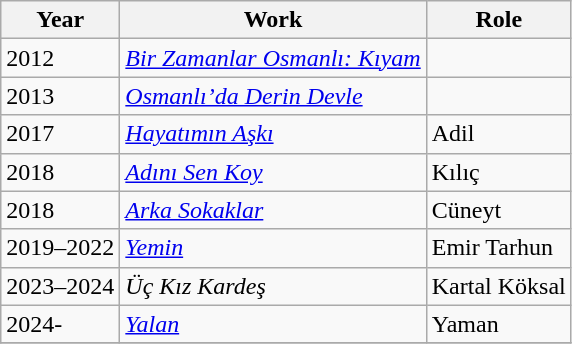<table class="wikitable sortable">
<tr>
<th>Year</th>
<th>Work</th>
<th>Role</th>
</tr>
<tr>
<td>2012</td>
<td><em><a href='#'>Bir Zamanlar Osmanlı: Kıyam</a></em></td>
<td></td>
</tr>
<tr>
<td>2013</td>
<td><em><a href='#'>Osmanlı’da Derin Devle</a></em></td>
<td></td>
</tr>
<tr>
<td>2017</td>
<td><em><a href='#'>Hayatımın Aşkı</a></em></td>
<td>Adil</td>
</tr>
<tr>
<td>2018</td>
<td><em><a href='#'>Adını Sen Koy</a></em></td>
<td>Kılıç</td>
</tr>
<tr>
<td>2018</td>
<td><em><a href='#'>Arka Sokaklar</a></em></td>
<td>Cüneyt</td>
</tr>
<tr>
<td>2019–2022</td>
<td><em><a href='#'>Yemin</a></em></td>
<td>Emir Tarhun</td>
</tr>
<tr>
<td>2023–2024</td>
<td><em>Üç Kız Kardeş</em></td>
<td>Kartal Köksal</td>
</tr>
<tr>
<td>2024-</td>
<td><em><a href='#'>Yalan</a></em></td>
<td>Yaman</td>
</tr>
<tr>
</tr>
</table>
